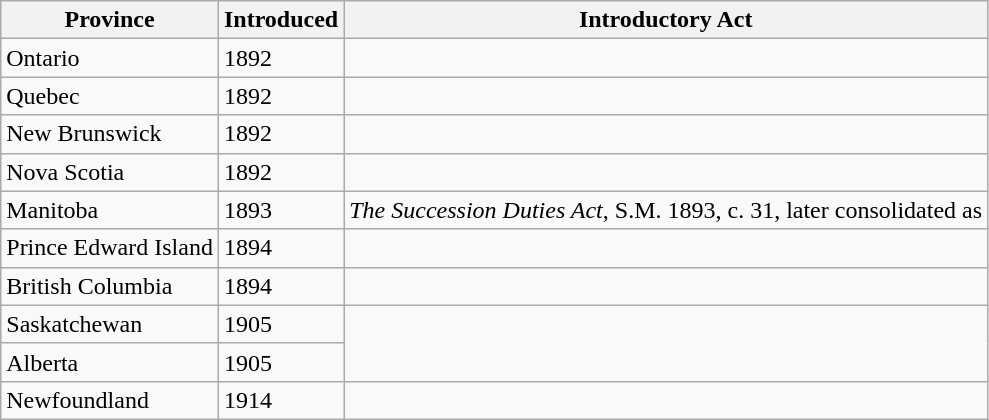<table class="wikitable">
<tr>
<th>Province</th>
<th>Introduced</th>
<th>Introductory Act</th>
</tr>
<tr>
<td>Ontario</td>
<td>1892</td>
<td></td>
</tr>
<tr>
<td>Quebec</td>
<td>1892</td>
<td></td>
</tr>
<tr>
<td>New Brunswick</td>
<td>1892</td>
<td></td>
</tr>
<tr>
<td>Nova Scotia</td>
<td>1892</td>
<td></td>
</tr>
<tr>
<td>Manitoba</td>
<td>1893</td>
<td><em>The Succession Duties Act</em>, S.M. 1893, c. 31, later consolidated as </td>
</tr>
<tr>
<td>Prince Edward Island</td>
<td>1894</td>
<td></td>
</tr>
<tr>
<td>British Columbia</td>
<td>1894</td>
<td></td>
</tr>
<tr>
<td>Saskatchewan</td>
<td>1905</td>
<td rowspan="2"></td>
</tr>
<tr>
<td>Alberta</td>
<td>1905</td>
</tr>
<tr>
<td>Newfoundland</td>
<td>1914</td>
<td></td>
</tr>
</table>
